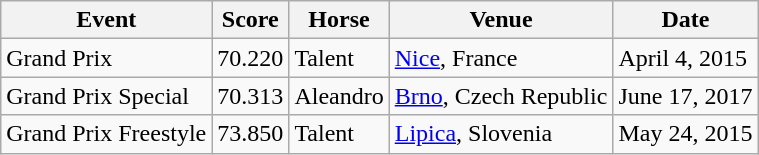<table class="wikitable">
<tr>
<th>Event</th>
<th>Score</th>
<th>Horse</th>
<th>Venue</th>
<th>Date</th>
</tr>
<tr>
<td>Grand Prix</td>
<td>70.220</td>
<td>Talent</td>
<td><a href='#'>Nice</a>, France</td>
<td>April 4, 2015</td>
</tr>
<tr>
<td>Grand Prix Special</td>
<td>70.313</td>
<td>Aleandro</td>
<td><a href='#'>Brno</a>, Czech Republic</td>
<td>June 17, 2017</td>
</tr>
<tr>
<td>Grand Prix Freestyle</td>
<td>73.850</td>
<td>Talent</td>
<td><a href='#'>Lipica</a>, Slovenia</td>
<td>May 24, 2015</td>
</tr>
</table>
